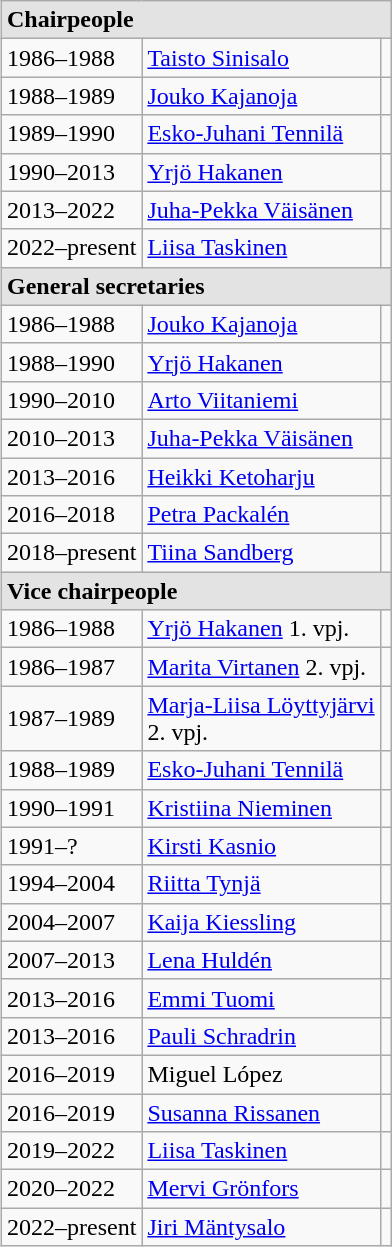<table class="wikitable" align="right" style="float: right; margin: 0 0 0.5em 0.5em;">
<tr>
<td valign="top" style=background:#e3e3e3 colspan=3><strong>Chairpeople</strong></td>
</tr>
<tr align=left>
<td>1986–1988</td>
<td><a href='#'>Taisto Sinisalo</a></td>
<td></td>
</tr>
<tr align=left>
<td>1988–1989</td>
<td><a href='#'>Jouko Kajanoja</a></td>
<td></td>
</tr>
<tr align=left>
<td>1989–1990</td>
<td><a href='#'>Esko-Juhani Tennilä</a></td>
<td></td>
</tr>
<tr align=left>
<td>1990–2013</td>
<td><a href='#'>Yrjö Hakanen</a></td>
<td></td>
</tr>
<tr>
<td>2013–2022</td>
<td><a href='#'>Juha-Pekka Väisänen</a></td>
<td></td>
</tr>
<tr>
<td>2022–present</td>
<td><a href='#'>Liisa Taskinen</a></td>
<td></td>
</tr>
<tr>
<td valign="top" style=background:#e3e3e3 colspan=3><strong>General secretaries</strong></td>
</tr>
<tr align=left>
<td>1986–1988</td>
<td><a href='#'>Jouko Kajanoja</a></td>
<td></td>
</tr>
<tr align=left>
<td>1988–1990</td>
<td><a href='#'>Yrjö Hakanen</a></td>
<td></td>
</tr>
<tr align=left>
<td>1990–2010</td>
<td><a href='#'>Arto Viitaniemi</a></td>
<td></td>
</tr>
<tr align=left>
<td>2010–2013</td>
<td><a href='#'>Juha-Pekka Väisänen</a></td>
<td></td>
</tr>
<tr align=left>
<td>2013–2016</td>
<td><a href='#'>Heikki Ketoharju</a></td>
<td></td>
</tr>
<tr align=left>
<td>2016–2018</td>
<td><a href='#'>Petra Packalén</a></td>
<td></td>
</tr>
<tr align=left>
<td>2018–present</td>
<td><a href='#'>Tiina Sandberg</a></td>
<td></td>
</tr>
<tr>
<td valign="top" style=background:#e3e3e3 colspan=3><strong>Vice chairpeople</strong></td>
</tr>
<tr align=left>
<td>1986–1988</td>
<td><a href='#'>Yrjö Hakanen</a> 1. vpj.</td>
<td></td>
</tr>
<tr align=left>
<td>1986–1987</td>
<td><a href='#'>Marita Virtanen</a> 2. vpj.</td>
<td></td>
</tr>
<tr align=left>
<td>1987–1989</td>
<td><a href='#'>Marja-Liisa Löyttyjärvi</a><br>2. vpj.</td>
<td></td>
</tr>
<tr align=left>
<td>1988–1989</td>
<td><a href='#'>Esko-Juhani Tennilä</a></td>
<td></td>
</tr>
<tr align=left>
<td>1990–1991</td>
<td><a href='#'>Kristiina Nieminen</a></td>
<td></td>
</tr>
<tr align=left>
<td>1991–?</td>
<td><a href='#'>Kirsti Kasnio</a></td>
<td></td>
</tr>
<tr align=left>
<td>1994–2004</td>
<td><a href='#'>Riitta Tynjä</a></td>
<td></td>
</tr>
<tr align=left>
<td>2004–2007</td>
<td><a href='#'>Kaija Kiessling</a></td>
<td></td>
</tr>
<tr align=left>
<td>2007–2013</td>
<td><a href='#'>Lena Huldén</a></td>
<td></td>
</tr>
<tr align=left>
<td>2013–2016</td>
<td><a href='#'>Emmi Tuomi</a></td>
<td></td>
</tr>
<tr align=left>
<td>2013–2016</td>
<td><a href='#'>Pauli Schradrin</a></td>
<td></td>
</tr>
<tr align=left>
<td>2016–2019</td>
<td>Miguel López</td>
<td></td>
</tr>
<tr align=left>
<td>2016–2019</td>
<td><a href='#'>Susanna Rissanen</a></td>
<td></td>
</tr>
<tr align=left>
<td>2019–2022</td>
<td><a href='#'>Liisa Taskinen</a></td>
<td></td>
</tr>
<tr align=left>
<td>2020–2022</td>
<td><a href='#'>Mervi Grönfors</a></td>
<td></td>
</tr>
<tr align=left>
<td>2022–present</td>
<td><a href='#'>Jiri Mäntysalo</a></td>
<td></td>
</tr>
</table>
